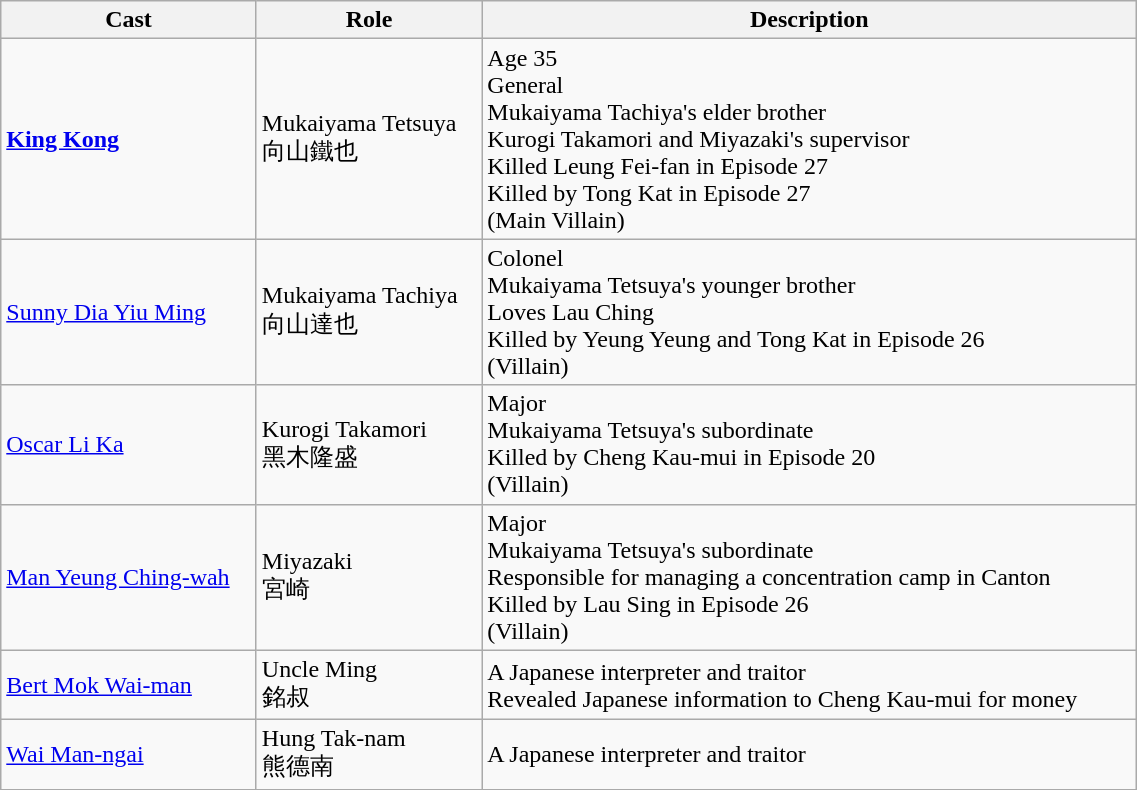<table class="wikitable" width="60%">
<tr>
<th>Cast</th>
<th>Role</th>
<th>Description</th>
</tr>
<tr>
<td><strong><a href='#'>King Kong</a></strong></td>
<td>Mukaiyama Tetsuya<br>向山鐵也</td>
<td>Age 35<br>General<br>Mukaiyama Tachiya's elder brother<br>Kurogi Takamori and Miyazaki's supervisor<br>Killed Leung Fei-fan in Episode  27<br>Killed by Tong Kat in Episode 27<br>(Main Villain)</td>
</tr>
<tr>
<td><a href='#'>Sunny Dia Yiu Ming</a></td>
<td>Mukaiyama Tachiya<br>向山達也</td>
<td>Colonel<br>Mukaiyama Tetsuya's younger brother<br>Loves Lau Ching<br>Killed by Yeung Yeung and Tong Kat in Episode 26<br>(Villain)</td>
</tr>
<tr>
<td><a href='#'>Oscar Li Ka</a></td>
<td>Kurogi Takamori<br>黑木隆盛</td>
<td>Major<br>Mukaiyama Tetsuya's subordinate<br>Killed by Cheng Kau-mui in Episode 20<br>(Villain)</td>
</tr>
<tr>
<td><a href='#'>Man Yeung Ching-wah</a></td>
<td>Miyazaki<br>宮崎</td>
<td>Major<br>Mukaiyama Tetsuya's subordinate<br>Responsible for managing a concentration camp in Canton<br>Killed by Lau Sing in Episode 26<br>(Villain)</td>
</tr>
<tr>
<td><a href='#'>Bert Mok Wai-man</a></td>
<td>Uncle Ming<br>銘叔</td>
<td>A Japanese interpreter and traitor<br>Revealed Japanese information to Cheng Kau-mui for money</td>
</tr>
<tr>
<td><a href='#'>Wai Man-ngai</a></td>
<td>Hung Tak-nam<br>熊德南</td>
<td>A Japanese interpreter and traitor</td>
</tr>
<tr>
</tr>
</table>
